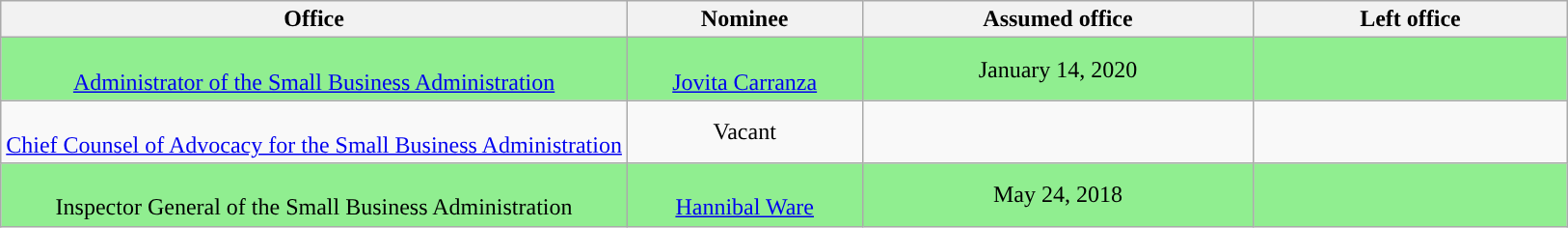<table class="wikitable sortable" style="text-align:center">
<tr>
<th style="width:40%;">Office</th>
<th style="width:15%;">Nominee</th>
<th style="width:25%;" data-sort-type="date">Assumed office</th>
<th style="width:20%;" data-sort-type="date">Left office</th>
</tr>
<tr style="background:lightgreen">
<td><br><a href='#'>Administrator of the Small Business Administration</a></td>
<td><br><a href='#'>Jovita Carranza</a></td>
<td>January 14, 2020<br></td>
<td></td>
</tr>
<tr>
<td><br><a href='#'>Chief Counsel of Advocacy for the Small Business Administration</a></td>
<td>Vacant</td>
<td></td>
<td></td>
</tr>
<tr style="background:lightgreen;">
<td><br>Inspector General of the Small Business Administration</td>
<td><br><a href='#'>Hannibal Ware</a></td>
<td>May 24, 2018<br></td>
<td></td>
</tr>
</table>
